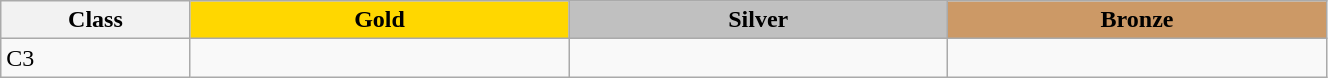<table class=wikitable style="font-size:100%" width="70%">
<tr>
<th rowspan="1" width="10%">Class</th>
<th rowspan="1" style="background:gold;" width="20%">Gold</th>
<th colspan="1" style="background:silver;" width="20%">Silver</th>
<th colspan="1" style="background:#CC9966;" width="20%">Bronze</th>
</tr>
<tr>
<td>C3</td>
<td></td>
<td></td>
<td></td>
</tr>
</table>
